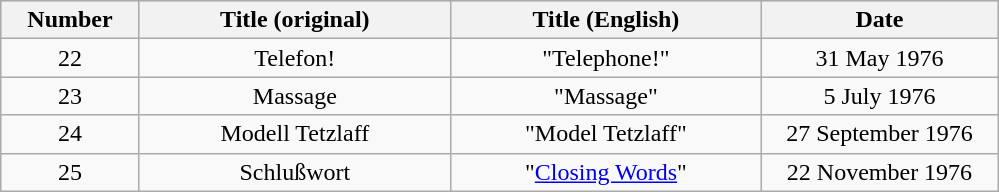<table class="wikitable sortable" style="text-align:center">
<tr style="background:#CEDAF2">
<th width="85" class="unsortable">Number</th>
<th width="200" class="unsortable">Title (original)</th>
<th width="200" class="unsortable">Title (English)</th>
<th width="150" class="unsortable">Date</th>
</tr>
<tr>
<td>22</td>
<td>Telefon!</td>
<td>"Telephone!"</td>
<td>31 May 1976</td>
</tr>
<tr>
<td>23</td>
<td>Massage</td>
<td>"Massage"</td>
<td>5 July 1976</td>
</tr>
<tr>
<td>24</td>
<td>Modell Tetzlaff</td>
<td>"Model Tetzlaff"</td>
<td>27 September 1976</td>
</tr>
<tr>
<td>25</td>
<td>Schlußwort</td>
<td>"<a href='#'>Closing Words</a>"</td>
<td>22 November 1976</td>
</tr>
</table>
